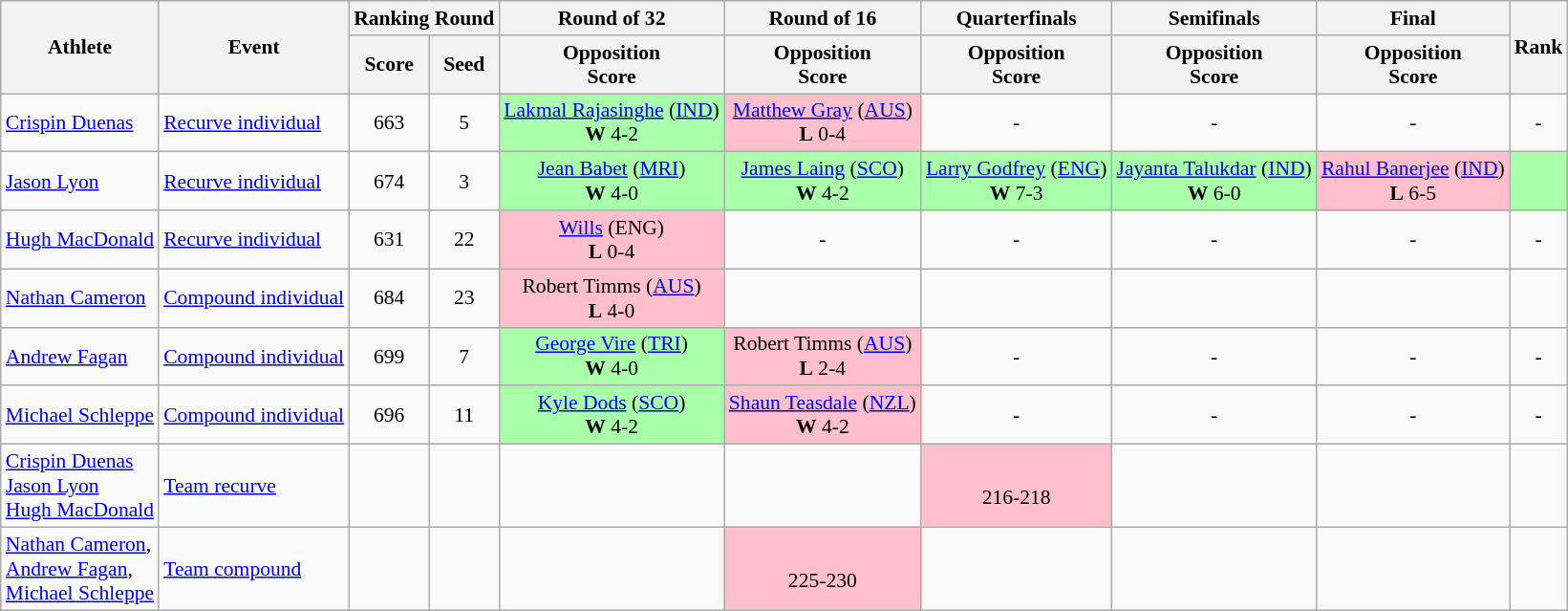<table class="wikitable" style="font-size:90%">
<tr>
<th rowspan="2">Athlete</th>
<th rowspan="2">Event</th>
<th colspan="2">Ranking Round</th>
<th>Round of 32</th>
<th>Round of 16</th>
<th>Quarterfinals</th>
<th>Semifinals</th>
<th>Final</th>
<th rowspan="2">Rank</th>
</tr>
<tr>
<th>Score</th>
<th>Seed</th>
<th>Opposition<br>Score</th>
<th>Opposition<br>Score</th>
<th>Opposition<br>Score</th>
<th>Opposition<br>Score</th>
<th>Opposition<br>Score</th>
</tr>
<tr>
<td><a href='#'>Crispin Duenas</a></td>
<td><a href='#'>Recurve individual</a></td>
<td align=center>663</td>
<td align=center>5</td>
<td style="text-align:center; background:#afa;"> <a href='#'>Lakmal Rajasinghe</a> (<a href='#'>IND</a>)<br><strong>W</strong> 4-2</td>
<td style="text-align:center; background:pink;"> <a href='#'>Matthew Gray</a> (<a href='#'>AUS</a>)<br><strong>L</strong> 0-4</td>
<td align=center>-</td>
<td align=center>-</td>
<td align=center>-</td>
<td align=center>-</td>
</tr>
<tr>
<td><a href='#'>Jason Lyon</a></td>
<td><a href='#'>Recurve individual</a></td>
<td align=center>674</td>
<td align=center>3</td>
<td style="text-align:center; background:#afa;"> <a href='#'>Jean Babet</a> (<a href='#'>MRI</a>)<br><strong>W</strong> 4-0</td>
<td style="text-align:center; background:#afa;"> <a href='#'>James Laing</a> (<a href='#'>SCO</a>)<br><strong>W</strong> 4-2</td>
<td style="text-align:center; background:#afa;"> <a href='#'>Larry Godfrey</a> (<a href='#'>ENG</a>)<br><strong>W</strong> 7-3</td>
<td style="text-align:center; background:#afa;"> <a href='#'>Jayanta Talukdar</a> (<a href='#'>IND</a>)<br><strong>W</strong> 6-0</td>
<td style="text-align:center; background:pink;"> <a href='#'>Rahul Banerjee</a> (<a href='#'>IND</a>)<br><strong>L</strong> 6-5</td>
<td style="text-align:center; background:#afa;"></td>
</tr>
<tr>
<td><a href='#'>Hugh MacDonald</a></td>
<td><a href='#'>Recurve individual</a></td>
<td align=center>631</td>
<td align=center>22</td>
<td style="text-align:center; background:pink;"> <a href='#'>Wills</a> (ENG)<br><strong>L</strong> 0-4</td>
<td align=center>-</td>
<td align=center>-</td>
<td align=center>-</td>
<td align=center>-</td>
<td align=center>-</td>
</tr>
<tr>
<td><a href='#'>Nathan Cameron</a></td>
<td><a href='#'>Compound individual</a></td>
<td align=center>684</td>
<td align=center>23</td>
<td style="text-align:center; background:pink;"> Robert Timms (<a href='#'>AUS</a>)<br><strong>L</strong> 4-0</td>
<td></td>
<td></td>
<td></td>
<td></td>
<td></td>
</tr>
<tr>
<td><a href='#'>Andrew Fagan</a></td>
<td><a href='#'>Compound individual</a></td>
<td align=center>699</td>
<td align=center>7</td>
<td style="text-align:center; background:#afa;"> <a href='#'>George Vire</a> (<a href='#'>TRI</a>)<br><strong>W</strong> 4-0</td>
<td style="text-align:center; background:pink;"> Robert Timms (<a href='#'>AUS</a>)<br><strong>L</strong> 2-4</td>
<td align=center>-</td>
<td align=center>-</td>
<td align=center>-</td>
<td align=center>-</td>
</tr>
<tr>
<td><a href='#'>Michael Schleppe</a></td>
<td><a href='#'>Compound individual</a></td>
<td align=center>696</td>
<td align=center>11</td>
<td style="text-align:center; background:#afa;"> <a href='#'>Kyle Dods</a> (<a href='#'>SCO</a>)<br><strong>W</strong> 4-2</td>
<td style="text-align:center; background:pink;"> <a href='#'>Shaun Teasdale</a> (<a href='#'>NZL</a>)<br><strong>W</strong> 4-2</td>
<td align=center>-</td>
<td align=center>-</td>
<td align=center>-</td>
<td align=center>-</td>
</tr>
<tr>
<td><a href='#'>Crispin Duenas</a> <br> <a href='#'>Jason Lyon</a> <br> <a href='#'>Hugh MacDonald</a></td>
<td><a href='#'>Team recurve</a></td>
<td align=center></td>
<td align=center></td>
<td align=center></td>
<td></td>
<td style="text-align:center; background:pink;"><br>216-218</td>
<td></td>
<td></td>
<td></td>
</tr>
<tr>
<td><a href='#'>Nathan Cameron</a>, <br> <a href='#'>Andrew Fagan</a>, <br> <a href='#'>Michael Schleppe</a></td>
<td><a href='#'>Team compound</a></td>
<td align=center></td>
<td align=center></td>
<td align=center></td>
<td style="text-align:center; background:pink;"><br>225-230</td>
<td></td>
<td></td>
<td></td>
<td></td>
</tr>
</table>
